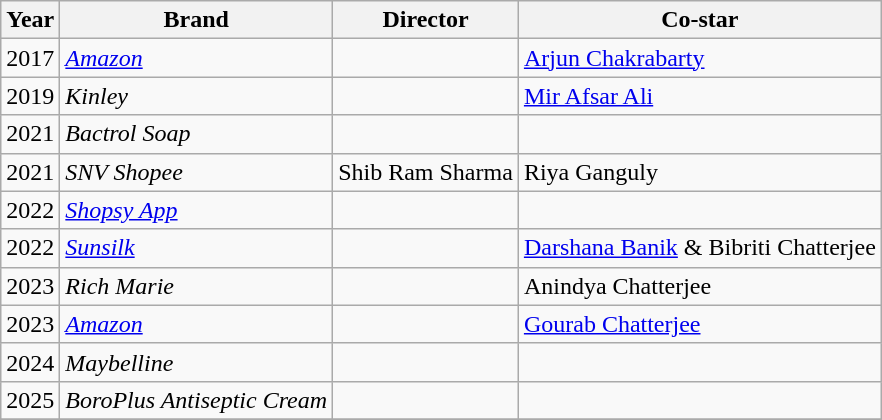<table class= "wikitable sortable">
<tr>
<th>Year</th>
<th>Brand</th>
<th>Director</th>
<th>Co-star</th>
</tr>
<tr>
<td>2017</td>
<td><em><a href='#'>Amazon</a></em></td>
<td></td>
<td><a href='#'>Arjun Chakrabarty</a></td>
</tr>
<tr>
<td>2019</td>
<td><em>Kinley</em></td>
<td></td>
<td><a href='#'>Mir Afsar Ali</a></td>
</tr>
<tr>
<td>2021</td>
<td><em>Bactrol Soap</em></td>
<td></td>
<td></td>
</tr>
<tr>
<td>2021</td>
<td><em>SNV Shopee</em></td>
<td>Shib Ram Sharma</td>
<td>Riya Ganguly</td>
</tr>
<tr>
<td>2022</td>
<td><em><a href='#'>Shopsy App</a></em></td>
<td></td>
<td></td>
</tr>
<tr>
<td>2022</td>
<td><em><a href='#'>Sunsilk</a></em></td>
<td></td>
<td><a href='#'>Darshana Banik</a> & Bibriti Chatterjee</td>
</tr>
<tr>
<td>2023</td>
<td><em>Rich Marie</em></td>
<td></td>
<td>Anindya Chatterjee</td>
</tr>
<tr>
<td>2023</td>
<td><em><a href='#'>Amazon</a></em></td>
<td></td>
<td><a href='#'>Gourab Chatterjee</a></td>
</tr>
<tr>
<td>2024</td>
<td><em>Maybelline</em></td>
<td></td>
<td></td>
</tr>
<tr>
<td>2025</td>
<td><em>BoroPlus Antiseptic Cream</em></td>
<td></td>
<td></td>
</tr>
<tr>
</tr>
</table>
